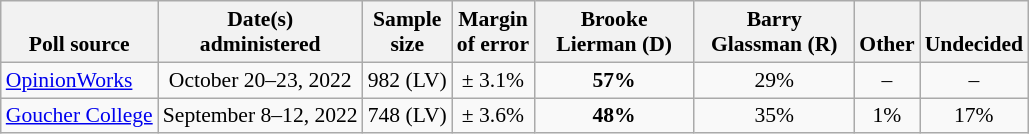<table class="wikitable" style="font-size:90%;text-align:center;">
<tr valign=bottom>
<th>Poll source</th>
<th>Date(s)<br>administered</th>
<th>Sample<br>size</th>
<th>Margin<br>of error</th>
<th style="width:100px;">Brooke<br>Lierman (D)</th>
<th style="width:100px;">Barry<br>Glassman (R)</th>
<th>Other</th>
<th>Undecided</th>
</tr>
<tr>
<td style="text-align:left;"><a href='#'>OpinionWorks</a></td>
<td>October 20–23, 2022</td>
<td>982 (LV)</td>
<td>± 3.1%</td>
<td><strong>57%</strong></td>
<td>29%</td>
<td>–</td>
<td>–</td>
</tr>
<tr>
<td style="text-align:left;"><a href='#'>Goucher College</a></td>
<td>September 8–12, 2022</td>
<td>748 (LV)</td>
<td>± 3.6%</td>
<td><strong>48%</strong></td>
<td>35%</td>
<td>1%</td>
<td>17%</td>
</tr>
</table>
